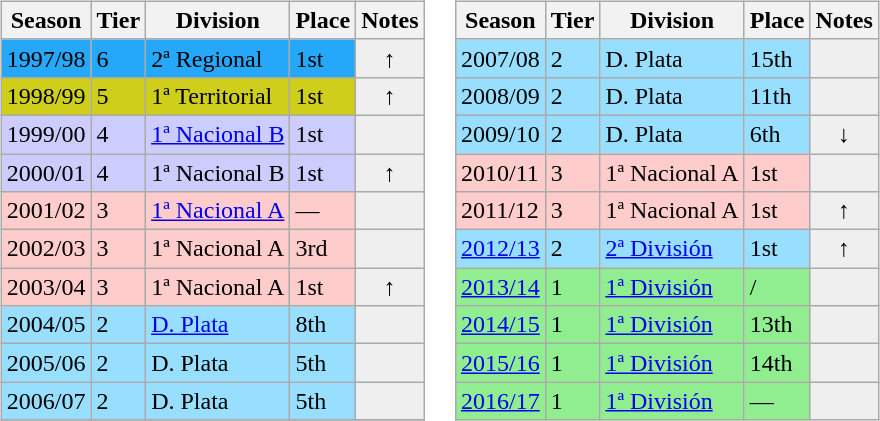<table>
<tr>
<td valign="top" width=0%><br><table class="wikitable">
<tr style="background:#f0f6fa;">
<th><strong>Season</strong></th>
<th><strong>Tier</strong></th>
<th><strong>Division</strong></th>
<th><strong>Place</strong></th>
<th><strong>Notes</strong></th>
</tr>
<tr>
<td style="background:#25A8F9;">1997/98</td>
<td style="background:#25A8F9;">6</td>
<td style="background:#25A8F9;">2ª Regional</td>
<td style="background:#25A8F9;">1st</td>
<th style="background:#efefef;">↑</th>
</tr>
<tr>
<td style="background:#CECE1B;">1998/99</td>
<td style="background:#CECE1B;">5</td>
<td style="background:#CECE1B;">1ª Territorial</td>
<td style="background:#CECE1B;">1st</td>
<th style="background:#efefef;">↑</th>
</tr>
<tr>
<td style="background:#ccccff;">1999/00</td>
<td style="background:#ccccff;">4</td>
<td style="background:#ccccff;"><a href='#'>1ª Nacional B</a></td>
<td style="background:#ccccff;">1st</td>
<th style="background:#efefef;"></th>
</tr>
<tr>
<td style="background:#ccccff;">2000/01</td>
<td style="background:#ccccff;">4</td>
<td style="background:#ccccff;">1ª Nacional B</td>
<td style="background:#ccccff;">1st</td>
<th style="background:#efefef;">↑</th>
</tr>
<tr>
<td style="background:#FFCCCC;">2001/02</td>
<td style="background:#FFCCCC;">3</td>
<td style="background:#FFCCCC;"><a href='#'>1ª Nacional A</a></td>
<td style="background:#FFCCCC;">—</td>
<th style="background:#efefef;"></th>
</tr>
<tr>
<td style="background:#FFCCCC;">2002/03</td>
<td style="background:#FFCCCC;">3</td>
<td style="background:#FFCCCC;">1ª Nacional A</td>
<td style="background:#FFCCCC;">3rd</td>
<th style="background:#efefef;"></th>
</tr>
<tr>
<td style="background:#FFCCCC;">2003/04</td>
<td style="background:#FFCCCC;">3</td>
<td style="background:#FFCCCC;">1ª Nacional A</td>
<td style="background:#FFCCCC;">1st</td>
<th style="background:#efefef;">↑</th>
</tr>
<tr>
<td style="background:#97DEFF;">2004/05</td>
<td style="background:#97DEFF;">2</td>
<td style="background:#97DEFF;"><a href='#'>D. Plata</a></td>
<td style="background:#97DEFF;">8th</td>
<th style="background:#efefef;"></th>
</tr>
<tr>
<td style="background:#97DEFF;">2005/06</td>
<td style="background:#97DEFF;">2</td>
<td style="background:#97DEFF;">D. Plata</td>
<td style="background:#97DEFF;">5th</td>
<th style="background:#efefef;"></th>
</tr>
<tr>
<td style="background:#97DEFF;">2006/07</td>
<td style="background:#97DEFF;">2</td>
<td style="background:#97DEFF;">D. Plata</td>
<td style="background:#97DEFF;">5th</td>
<th style="background:#efefef;"></th>
</tr>
<tr>
</tr>
</table>
</td>
<td valign="top" width=0%><br><table class="wikitable">
<tr style="background:#f0f6fa;">
<th><strong>Season</strong></th>
<th><strong>Tier</strong></th>
<th><strong>Division</strong></th>
<th><strong>Place</strong></th>
<th><strong>Notes</strong></th>
</tr>
<tr>
<td style="background:#97DEFF;">2007/08</td>
<td style="background:#97DEFF;">2</td>
<td style="background:#97DEFF;">D. Plata</td>
<td style="background:#97DEFF;">15th</td>
<th style="background:#efefef;"></th>
</tr>
<tr>
<td style="background:#97DEFF;">2008/09</td>
<td style="background:#97DEFF;">2</td>
<td style="background:#97DEFF;">D. Plata</td>
<td style="background:#97DEFF;">11th</td>
<th style="background:#efefef;"></th>
</tr>
<tr>
<td style="background:#97DEFF;">2009/10</td>
<td style="background:#97DEFF;">2</td>
<td style="background:#97DEFF;">D. Plata</td>
<td style="background:#97DEFF;">6th</td>
<th style="background:#efefef;">↓</th>
</tr>
<tr>
<td style="background:#FFCCCC;">2010/11</td>
<td style="background:#FFCCCC;">3</td>
<td style="background:#FFCCCC;">1ª Nacional A</td>
<td style="background:#FFCCCC;">1st</td>
<th style="background:#efefef;"></th>
</tr>
<tr>
<td style="background:#FFCCCC;">2011/12</td>
<td style="background:#FFCCCC;">3</td>
<td style="background:#FFCCCC;">1ª Nacional A</td>
<td style="background:#FFCCCC;">1st</td>
<th style="background:#efefef;">↑</th>
</tr>
<tr>
<td style="background:#97DEFF;"><a href='#'>2012/13</a></td>
<td style="background:#97DEFF;">2</td>
<td style="background:#97DEFF;"><a href='#'>2ª División</a></td>
<td style="background:#97DEFF;">1st</td>
<th style="background:#efefef;">↑</th>
</tr>
<tr>
<td style="background:#90EE90;"><a href='#'>2013/14</a></td>
<td style="background:#90EE90;">1</td>
<td style="background:#90EE90;"><a href='#'>1ª División</a></td>
<td style="background:#90EE90;"> / </td>
<th style="background:#efefef;"></th>
</tr>
<tr>
<td style="background:#90EE90;"><a href='#'>2014/15</a></td>
<td style="background:#90EE90;">1</td>
<td style="background:#90EE90;"><a href='#'>1ª División</a></td>
<td style="background:#90EE90;">13th</td>
<th style="background:#efefef;"></th>
</tr>
<tr>
<td style="background:#90EE90;"><a href='#'>2015/16</a></td>
<td style="background:#90EE90;">1</td>
<td style="background:#90EE90;"><a href='#'>1ª División</a></td>
<td style="background:#90EE90;">14th</td>
<th style="background:#efefef;"></th>
</tr>
<tr>
<td style="background:#90EE90;"><a href='#'>2016/17</a></td>
<td style="background:#90EE90;">1</td>
<td style="background:#90EE90;"><a href='#'>1ª División</a></td>
<td style="background:#90EE90;">—</td>
<th style="background:#efefef;"></th>
</tr>
</table>
</td>
</tr>
</table>
